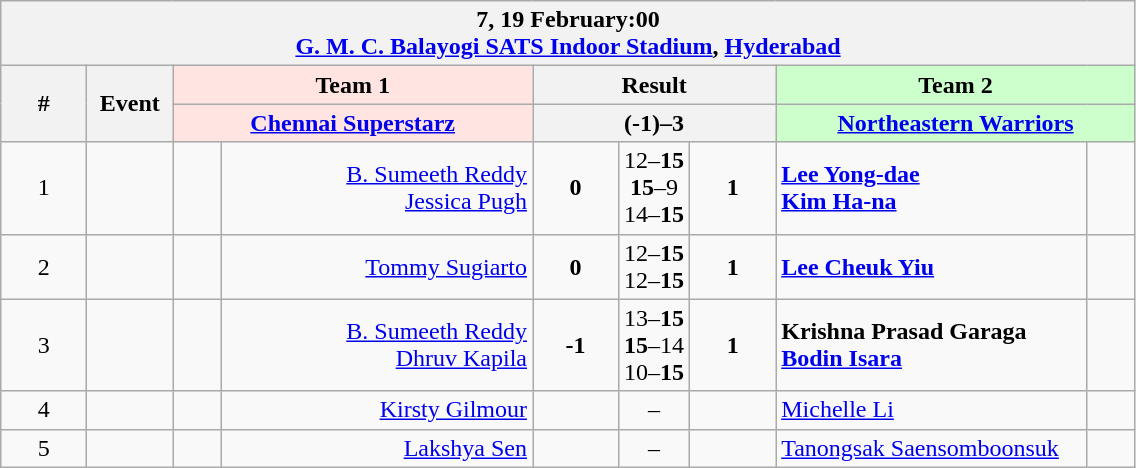<table class="wikitable">
<tr>
<th colspan="9">7, 19 February:00<br><a href='#'>G. M. C. Balayogi SATS Indoor Stadium</a>, <a href='#'>Hyderabad</a></th>
</tr>
<tr>
<th rowspan="2" width="50">#</th>
<th rowspan="2" width="50">Event</th>
<th colspan="2" width="175" style="background-color:#ffe4e1">Team 1</th>
<th colspan="3" width="150">Result</th>
<th colspan="2" width="175" style="background-color:#ccffcc">Team 2</th>
</tr>
<tr>
<th colspan="2" style="background-color:#ffe4e1"><a href='#'>Chennai Superstarz</a></th>
<th colspan="3">(-1)–3</th>
<th colspan="2" style="background-color:#ccffcc"><a href='#'>Northeastern Warriors</a></th>
</tr>
<tr>
<td align="center">1</td>
<td align="center"></td>
<td width="25"></td>
<td align="right" width="200"><a href='#'>B. Sumeeth Reddy</a><br> <a href='#'>Jessica Pugh</a></td>
<td align="center" width="50"><strong>0</strong></td>
<td align="center">12–<strong>15</strong><br><strong>15</strong>–9<br>14–<strong>15</strong></td>
<td align="center" width="50"><strong>1</strong></td>
<td align="left" width="200"><strong> <a href='#'>Lee Yong-dae</a><br> <a href='#'>Kim Ha-na</a></strong></td>
<td width="25"></td>
</tr>
<tr>
<td align="center">2</td>
<td align="center"></td>
<td></td>
<td align="right"><a href='#'>Tommy Sugiarto</a> </td>
<td align="center"><strong>0</strong></td>
<td align="center">12–<strong>15</strong><br>12–<strong>15</strong></td>
<td align="center"><strong>1</strong></td>
<td align="left"><strong> <a href='#'>Lee Cheuk Yiu</a></strong></td>
<td></td>
</tr>
<tr>
<td align="center">3</td>
<td align="center"></td>
<td></td>
<td align="right"><a href='#'>B. Sumeeth Reddy</a> <br> <a href='#'>Dhruv Kapila</a> </td>
<td align="center"><strong>-1</strong></td>
<td align="center">13–<strong>15</strong><br><strong>15</strong>–14<br>10–<strong>15</strong></td>
<td align="center"><strong>1</strong></td>
<td align="left"><strong> Krishna Prasad Garaga <br><a href='#'>Bodin Isara</a></strong></td>
<td></td>
</tr>
<tr>
<td align="center">4</td>
<td align="center"></td>
<td></td>
<td align="right"><a href='#'>Kirsty Gilmour</a> </td>
<td align="center"><strong> </strong></td>
<td align="center">–</td>
<td align="center"><strong> </strong></td>
<td align="left"> <a href='#'>Michelle Li</a></td>
<td></td>
</tr>
<tr>
<td align="center">5</td>
<td align="center"></td>
<td></td>
<td align="right"><a href='#'>Lakshya Sen</a> </td>
<td align="center"><strong> </strong></td>
<td align="center">–</td>
<td align="center"><strong> </strong></td>
<td align="left"> <a href='#'>Tanongsak Saensomboonsuk</a></td>
<td></td>
</tr>
</table>
